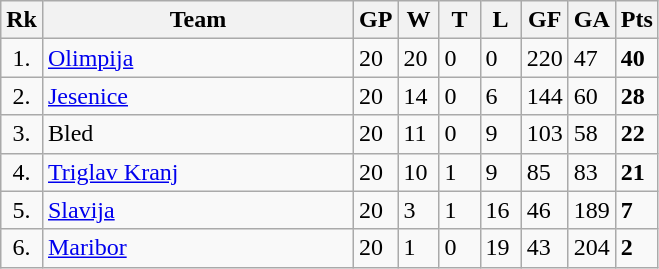<table class="wikitable" style="text-align:left;">
<tr>
<th width=20>Rk</th>
<th width=200>Team</th>
<th width=20 abbr="Games Played">GP</th>
<th width=20 abbr="Won">W</th>
<th width=20 abbr="Tied">T</th>
<th width=20 abbr="Lost">L</th>
<th width=20 abbr="Goals for">GF</th>
<th width=20 abbr="Goals against">GA</th>
<th width=20 abbr="Points">Pts</th>
</tr>
<tr>
<td style="text-align:center;">1.</td>
<td><a href='#'>Olimpija</a></td>
<td>20</td>
<td>20</td>
<td>0</td>
<td>0</td>
<td>220</td>
<td>47</td>
<td><strong>40</strong></td>
</tr>
<tr>
<td style="text-align:center;">2.</td>
<td><a href='#'>Jesenice</a></td>
<td>20</td>
<td>14</td>
<td>0</td>
<td>6</td>
<td>144</td>
<td>60</td>
<td><strong>28</strong></td>
</tr>
<tr>
<td style="text-align:center;">3.</td>
<td>Bled</td>
<td>20</td>
<td>11</td>
<td>0</td>
<td>9</td>
<td>103</td>
<td>58</td>
<td><strong>22</strong></td>
</tr>
<tr>
<td style="text-align:center;">4.</td>
<td><a href='#'>Triglav Kranj</a></td>
<td>20</td>
<td>10</td>
<td>1</td>
<td>9</td>
<td>85</td>
<td>83</td>
<td><strong>21</strong></td>
</tr>
<tr>
<td style="text-align:center;">5.</td>
<td><a href='#'>Slavija</a></td>
<td>20</td>
<td>3</td>
<td>1</td>
<td>16</td>
<td>46</td>
<td>189</td>
<td><strong>7</strong></td>
</tr>
<tr>
<td style="text-align:center;">6.</td>
<td><a href='#'>Maribor</a></td>
<td>20</td>
<td>1</td>
<td>0</td>
<td>19</td>
<td>43</td>
<td>204</td>
<td><strong>2</strong></td>
</tr>
</table>
